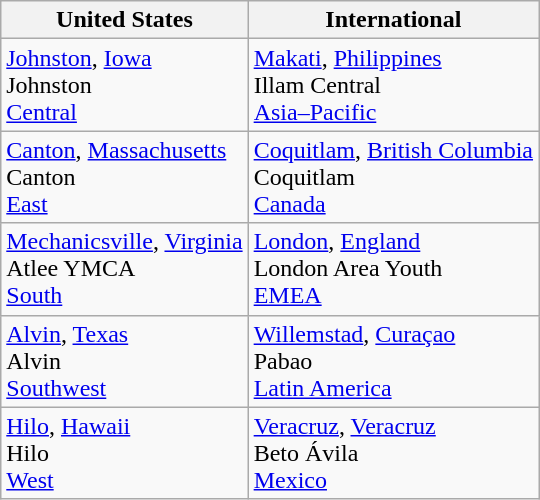<table class="wikitable">
<tr>
<th>United States</th>
<th>International</th>
</tr>
<tr>
<td> <a href='#'>Johnston</a>, <a href='#'>Iowa</a><br> Johnston <br><a href='#'>Central</a></td>
<td> <a href='#'>Makati</a>, <a href='#'>Philippines</a><br> Illam Central <br><a href='#'>Asia–Pacific</a></td>
</tr>
<tr>
<td> <a href='#'>Canton</a>, <a href='#'>Massachusetts</a><br> Canton <br><a href='#'>East</a></td>
<td> <a href='#'>Coquitlam</a>, <a href='#'>British Columbia</a><br> Coquitlam <br><a href='#'>Canada</a></td>
</tr>
<tr>
<td> <a href='#'>Mechanicsville</a>, <a href='#'>Virginia</a><br> Atlee YMCA <br><a href='#'>South</a></td>
<td> <a href='#'>London</a>, <a href='#'>England</a><br> London Area Youth <br><a href='#'>EMEA</a></td>
</tr>
<tr>
<td> <a href='#'>Alvin</a>, <a href='#'>Texas</a><br> Alvin <br><a href='#'>Southwest</a></td>
<td> <a href='#'>Willemstad</a>, <a href='#'>Curaçao</a><br> Pabao <br><a href='#'>Latin America</a></td>
</tr>
<tr>
<td> <a href='#'>Hilo</a>, <a href='#'>Hawaii</a><br> Hilo<br><a href='#'>West</a></td>
<td> <a href='#'>Veracruz</a>, <a href='#'>Veracruz</a><br> Beto Ávila <br><a href='#'>Mexico</a></td>
</tr>
</table>
